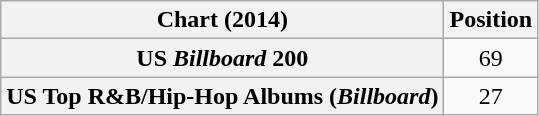<table class="wikitable sortable plainrowheaders" style="text-align:center">
<tr>
<th scope="col">Chart (2014)</th>
<th scope="col">Position</th>
</tr>
<tr>
<th scope="row">US <em>Billboard</em> 200</th>
<td>69</td>
</tr>
<tr>
<th scope="row">US Top R&B/Hip-Hop Albums (<em>Billboard</em>)</th>
<td>27</td>
</tr>
</table>
